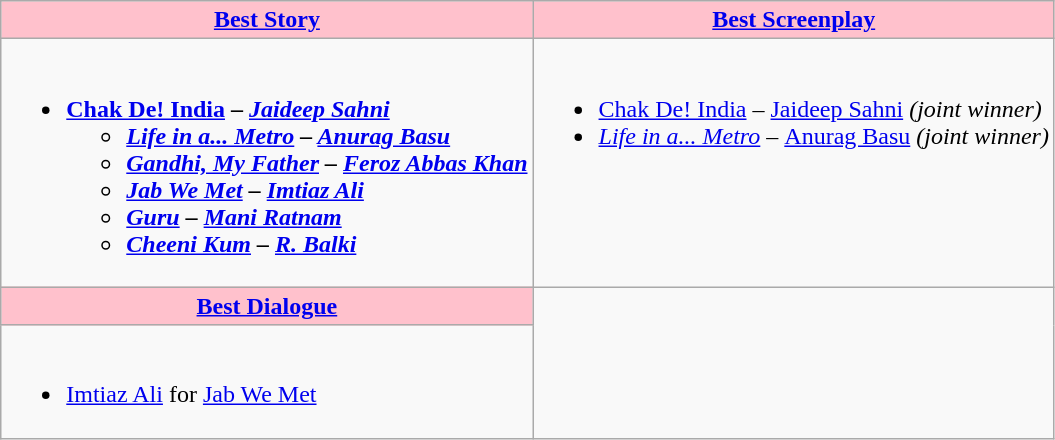<table class=wikitable style="width=150%">
<tr>
<th style="background:#FFC1CC;" ! style="width=50%"><a href='#'>Best Story</a></th>
<th style="background:#FFC1CC;" ! style="width=50%"><a href='#'>Best Screenplay</a></th>
</tr>
<tr>
<td valign="top"><br><ul><li><strong><a href='#'>Chak De! India</a> – <em><a href='#'>Jaideep Sahni</a><strong><em><ul><li><a href='#'>Life in a... Metro</a> – <a href='#'>Anurag Basu</a></li><li><a href='#'>Gandhi, My Father</a> – <a href='#'>Feroz Abbas Khan</a></li><li><a href='#'>Jab We Met</a> – <a href='#'>Imtiaz Ali</a></li><li><a href='#'>Guru</a> – <a href='#'>Mani Ratnam</a></li><li><a href='#'>Cheeni Kum</a> – <a href='#'>R. Balki</a></li></ul></li></ul></td>
<td valign="top"><br><ul><li></strong><a href='#'>Chak De! India</a> – </em><a href='#'>Jaideep Sahni</a><em> (joint winner)<strong></li><li></strong><a href='#'>Life in a... Metro</a> – </em><a href='#'>Anurag Basu</a><em> (joint winner)<strong></li></ul></td>
</tr>
<tr>
<th style="background:#FFC1CC;" ! style="width=50%"><a href='#'>Best Dialogue</a></th>
</tr>
<tr>
<td valign="top"><br><ul><li></strong><a href='#'>Imtiaz Ali</a> for </em><a href='#'>Jab We Met</a></em></strong></li></ul></td>
</tr>
</table>
